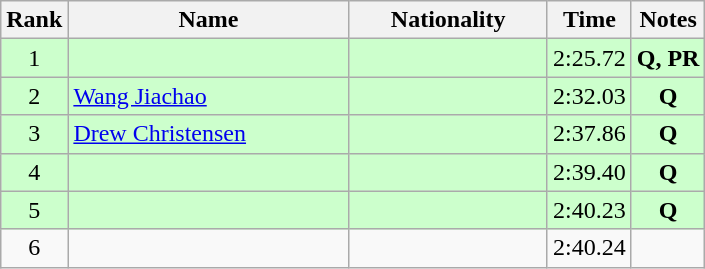<table class="wikitable sortable" style="text-align:center">
<tr>
<th>Rank</th>
<th style="width:180px">Name</th>
<th style="width:125px">Nationality</th>
<th>Time</th>
<th>Notes</th>
</tr>
<tr style="background:#cfc;">
<td>1</td>
<td style="text-align:left;"></td>
<td style="text-align:left;"></td>
<td>2:25.72</td>
<td><strong>Q, PR</strong></td>
</tr>
<tr style="background:#cfc;">
<td>2</td>
<td style="text-align:left;"><a href='#'>Wang Jiachao</a></td>
<td style="text-align:left;"></td>
<td>2:32.03</td>
<td><strong>Q</strong></td>
</tr>
<tr style="background:#cfc;">
<td>3</td>
<td style="text-align:left;"><a href='#'>Drew Christensen</a></td>
<td style="text-align:left;"></td>
<td>2:37.86</td>
<td><strong>Q</strong></td>
</tr>
<tr style="background:#cfc;">
<td>4</td>
<td style="text-align:left;"></td>
<td style="text-align:left;"></td>
<td>2:39.40</td>
<td><strong>Q</strong></td>
</tr>
<tr style="background:#cfc;">
<td>5</td>
<td style="text-align:left;"></td>
<td style="text-align:left;"></td>
<td>2:40.23</td>
<td><strong>Q</strong></td>
</tr>
<tr>
<td>6</td>
<td style="text-align:left;"></td>
<td style="text-align:left;"></td>
<td>2:40.24</td>
<td></td>
</tr>
</table>
